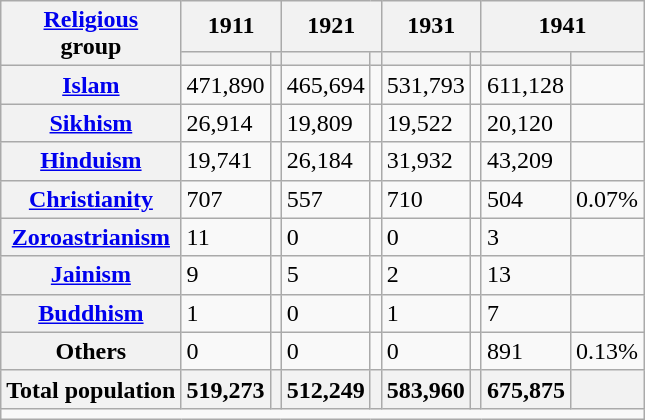<table class="wikitable sortable">
<tr>
<th rowspan="2"><a href='#'>Religious</a><br>group</th>
<th colspan="2">1911</th>
<th colspan="2">1921</th>
<th colspan="2">1931</th>
<th colspan="2">1941</th>
</tr>
<tr>
<th><a href='#'></a></th>
<th></th>
<th></th>
<th></th>
<th></th>
<th></th>
<th></th>
<th></th>
</tr>
<tr>
<th><a href='#'>Islam</a> </th>
<td>471,890</td>
<td></td>
<td>465,694</td>
<td></td>
<td>531,793</td>
<td></td>
<td>611,128</td>
<td></td>
</tr>
<tr>
<th><a href='#'>Sikhism</a> </th>
<td>26,914</td>
<td></td>
<td>19,809</td>
<td></td>
<td>19,522</td>
<td></td>
<td>20,120</td>
<td></td>
</tr>
<tr>
<th><a href='#'>Hinduism</a> </th>
<td>19,741</td>
<td></td>
<td>26,184</td>
<td></td>
<td>31,932</td>
<td></td>
<td>43,209</td>
<td></td>
</tr>
<tr>
<th><a href='#'>Christianity</a> </th>
<td>707</td>
<td></td>
<td>557</td>
<td></td>
<td>710</td>
<td></td>
<td>504</td>
<td>0.07%</td>
</tr>
<tr>
<th><a href='#'>Zoroastrianism</a> </th>
<td>11</td>
<td></td>
<td>0</td>
<td></td>
<td>0</td>
<td></td>
<td>3</td>
<td></td>
</tr>
<tr>
<th><a href='#'>Jainism</a> </th>
<td>9</td>
<td></td>
<td>5</td>
<td></td>
<td>2</td>
<td></td>
<td>13</td>
<td></td>
</tr>
<tr>
<th><a href='#'>Buddhism</a> </th>
<td>1</td>
<td></td>
<td>0</td>
<td></td>
<td>1</td>
<td></td>
<td>7</td>
<td></td>
</tr>
<tr>
<th>Others</th>
<td>0</td>
<td></td>
<td>0</td>
<td></td>
<td>0</td>
<td></td>
<td>891</td>
<td>0.13%</td>
</tr>
<tr>
<th>Total population</th>
<th>519,273</th>
<th></th>
<th>512,249</th>
<th></th>
<th>583,960</th>
<th></th>
<th>675,875</th>
<th></th>
</tr>
<tr class="sortbottom">
<td colspan="9"></td>
</tr>
</table>
